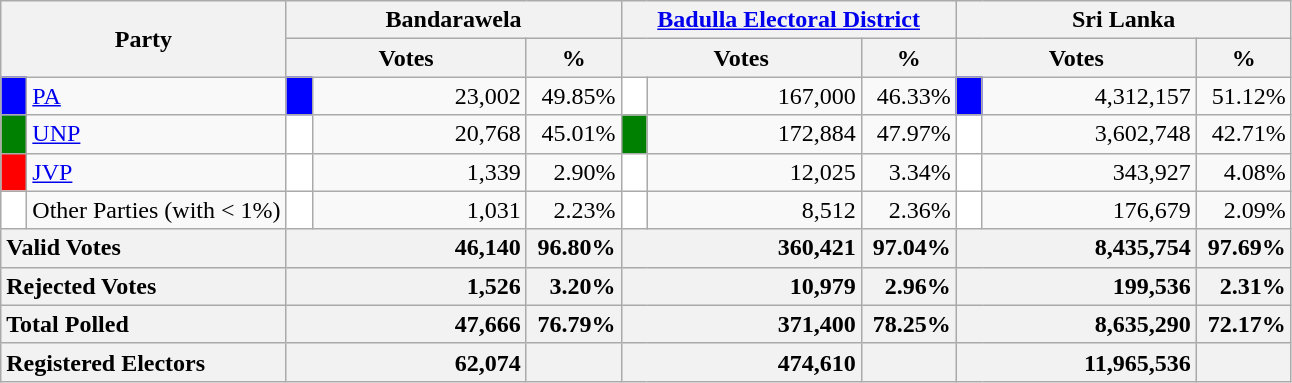<table class="wikitable">
<tr>
<th colspan="2" width="144px"rowspan="2">Party</th>
<th colspan="3" width="216px">Bandarawela</th>
<th colspan="3" width="216px"><a href='#'>Badulla Electoral District</a></th>
<th colspan="3" width="216px">Sri Lanka</th>
</tr>
<tr>
<th colspan="2" width="144px">Votes</th>
<th>%</th>
<th colspan="2" width="144px">Votes</th>
<th>%</th>
<th colspan="2" width="144px">Votes</th>
<th>%</th>
</tr>
<tr>
<td style="background-color:blue;" width="10px"></td>
<td style="text-align:left;"><a href='#'>PA</a></td>
<td style="background-color:blue;" width="10px"></td>
<td style="text-align:right;">23,002</td>
<td style="text-align:right;">49.85%</td>
<td style="background-color:white;" width="10px"></td>
<td style="text-align:right;">167,000</td>
<td style="text-align:right;">46.33%</td>
<td style="background-color:blue;" width="10px"></td>
<td style="text-align:right;">4,312,157</td>
<td style="text-align:right;">51.12%</td>
</tr>
<tr>
<td style="background-color:green;" width="10px"></td>
<td style="text-align:left;"><a href='#'>UNP</a></td>
<td style="background-color:white;" width="10px"></td>
<td style="text-align:right;">20,768</td>
<td style="text-align:right;">45.01%</td>
<td style="background-color:green;" width="10px"></td>
<td style="text-align:right;">172,884</td>
<td style="text-align:right;">47.97%</td>
<td style="background-color:white;" width="10px"></td>
<td style="text-align:right;">3,602,748</td>
<td style="text-align:right;">42.71%</td>
</tr>
<tr>
<td style="background-color:red;" width="10px"></td>
<td style="text-align:left;"><a href='#'>JVP</a></td>
<td style="background-color:white;" width="10px"></td>
<td style="text-align:right;">1,339</td>
<td style="text-align:right;">2.90%</td>
<td style="background-color:white;" width="10px"></td>
<td style="text-align:right;">12,025</td>
<td style="text-align:right;">3.34%</td>
<td style="background-color:white;" width="10px"></td>
<td style="text-align:right;">343,927</td>
<td style="text-align:right;">4.08%</td>
</tr>
<tr>
<td style="background-color:white;" width="10px"></td>
<td style="text-align:left;">Other Parties (with < 1%)</td>
<td style="background-color:white;" width="10px"></td>
<td style="text-align:right;">1,031</td>
<td style="text-align:right;">2.23%</td>
<td style="background-color:white;" width="10px"></td>
<td style="text-align:right;">8,512</td>
<td style="text-align:right;">2.36%</td>
<td style="background-color:white;" width="10px"></td>
<td style="text-align:right;">176,679</td>
<td style="text-align:right;">2.09%</td>
</tr>
<tr>
<th colspan="2" width="144px"style="text-align:left;">Valid Votes</th>
<th style="text-align:right;"colspan="2" width="144px">46,140</th>
<th style="text-align:right;">96.80%</th>
<th style="text-align:right;"colspan="2" width="144px">360,421</th>
<th style="text-align:right;">97.04%</th>
<th style="text-align:right;"colspan="2" width="144px">8,435,754</th>
<th style="text-align:right;">97.69%</th>
</tr>
<tr>
<th colspan="2" width="144px"style="text-align:left;">Rejected Votes</th>
<th style="text-align:right;"colspan="2" width="144px">1,526</th>
<th style="text-align:right;">3.20%</th>
<th style="text-align:right;"colspan="2" width="144px">10,979</th>
<th style="text-align:right;">2.96%</th>
<th style="text-align:right;"colspan="2" width="144px">199,536</th>
<th style="text-align:right;">2.31%</th>
</tr>
<tr>
<th colspan="2" width="144px"style="text-align:left;">Total Polled</th>
<th style="text-align:right;"colspan="2" width="144px">47,666</th>
<th style="text-align:right;">76.79%</th>
<th style="text-align:right;"colspan="2" width="144px">371,400</th>
<th style="text-align:right;">78.25%</th>
<th style="text-align:right;"colspan="2" width="144px">8,635,290</th>
<th style="text-align:right;">72.17%</th>
</tr>
<tr>
<th colspan="2" width="144px"style="text-align:left;">Registered Electors</th>
<th style="text-align:right;"colspan="2" width="144px">62,074</th>
<th></th>
<th style="text-align:right;"colspan="2" width="144px">474,610</th>
<th></th>
<th style="text-align:right;"colspan="2" width="144px">11,965,536</th>
<th></th>
</tr>
</table>
